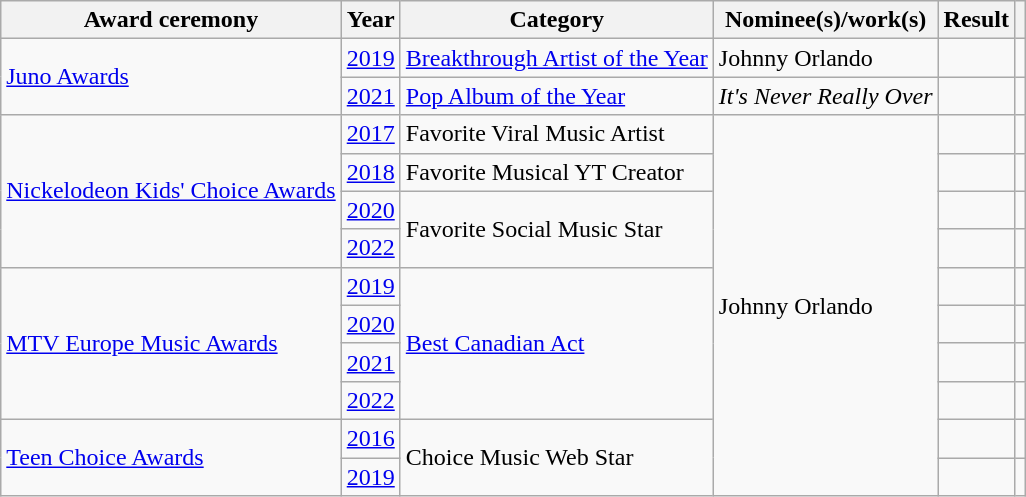<table class="wikitable">
<tr>
<th>Award ceremony</th>
<th>Year</th>
<th>Category</th>
<th>Nominee(s)/work(s)</th>
<th>Result</th>
<th></th>
</tr>
<tr>
<td rowspan="2"><a href='#'>Juno Awards</a></td>
<td><a href='#'>2019</a></td>
<td><a href='#'>Breakthrough Artist of the Year</a></td>
<td>Johnny Orlando</td>
<td></td>
<td></td>
</tr>
<tr>
<td><a href='#'>2021</a></td>
<td><a href='#'>Pop Album of the Year</a></td>
<td><em>It's Never Really Over</em></td>
<td></td>
<td></td>
</tr>
<tr>
<td rowspan="4"><a href='#'>Nickelodeon Kids' Choice Awards</a></td>
<td><a href='#'>2017</a></td>
<td>Favorite Viral Music Artist</td>
<td rowspan="10">Johnny Orlando</td>
<td></td>
<td></td>
</tr>
<tr>
<td><a href='#'>2018</a></td>
<td>Favorite Musical YT Creator</td>
<td></td>
<td></td>
</tr>
<tr>
<td><a href='#'>2020</a></td>
<td rowspan="2">Favorite Social Music Star</td>
<td></td>
<td></td>
</tr>
<tr>
<td><a href='#'>2022</a></td>
<td></td>
<td></td>
</tr>
<tr>
<td rowspan="4"><a href='#'>MTV Europe Music Awards</a></td>
<td><a href='#'>2019</a></td>
<td rowspan="4"><a href='#'>Best Canadian Act</a></td>
<td></td>
<td></td>
</tr>
<tr>
<td><a href='#'>2020</a></td>
<td></td>
<td></td>
</tr>
<tr>
<td><a href='#'>2021</a></td>
<td></td>
<td></td>
</tr>
<tr>
<td><a href='#'>2022</a></td>
<td></td>
<td></td>
</tr>
<tr>
<td rowspan="2"><a href='#'>Teen Choice Awards</a></td>
<td><a href='#'>2016</a></td>
<td rowspan="2">Choice Music Web Star</td>
<td></td>
<td></td>
</tr>
<tr>
<td><a href='#'>2019</a></td>
<td></td>
<td></td>
</tr>
</table>
